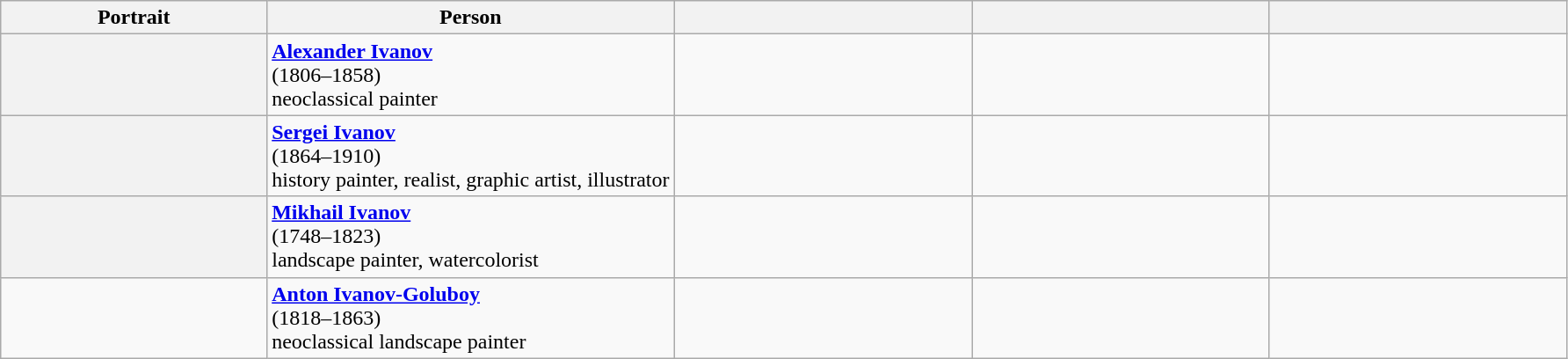<table class="wikitable">
<tr ">
<th scope="col" style="width:17%;">Portrait</th>
<th scope="col" style="width:26%;">Person</th>
<th scope="col" style="width:19%;"></th>
<th scope="col" style="width:19%;"></th>
<th scope="col" style="width:19%;"></th>
</tr>
<tr>
<th scope="row" style="text-align:center;"></th>
<td><strong><a href='#'>Alexander Ivanov</a></strong><br>(1806–1858)<br>neoclassical painter<br></td>
<td></td>
<td></td>
<td></td>
</tr>
<tr>
<th scope="row" style="text-align:center;"></th>
<td><strong><a href='#'>Sergei Ivanov</a></strong><br>(1864–1910)<br>history painter, realist, graphic artist, illustrator<br></td>
<td></td>
<td></td>
<td></td>
</tr>
<tr>
<th scope="row" style="text-align:center;"></th>
<td><strong><a href='#'>Mikhail Ivanov</a></strong><br>(1748–1823)<br>landscape painter, watercolorist<br></td>
<td></td>
<td></td>
<td></td>
</tr>
<tr>
<td></td>
<td><strong><a href='#'>Anton Ivanov-Goluboy</a></strong><br> (1818–1863)<br>neoclassical landscape painter</td>
<td></td>
<td></td>
<td></td>
</tr>
</table>
